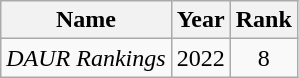<table class="wikitable centre sortable" style="text-align:center;">
<tr>
<th scope="col">Name</th>
<th scope="col">Year</th>
<th scope="col">Rank</th>
</tr>
<tr>
<td><em>DAUR Rankings</em></td>
<td>2022</td>
<td>8</td>
</tr>
</table>
